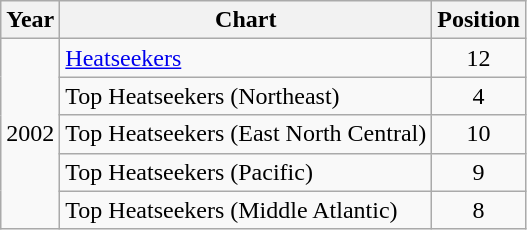<table class="wikitable">
<tr>
<th>Year</th>
<th>Chart</th>
<th>Position</th>
</tr>
<tr>
<td rowspan="21">2002</td>
<td><a href='#'>Heatseekers</a></td>
<td align="center">12</td>
</tr>
<tr>
<td>Top Heatseekers (Northeast)</td>
<td align="center">4</td>
</tr>
<tr>
<td>Top Heatseekers (East North Central)</td>
<td align="center">10</td>
</tr>
<tr>
<td>Top Heatseekers (Pacific)</td>
<td align="center">9</td>
</tr>
<tr>
<td>Top Heatseekers (Middle Atlantic)</td>
<td align="center">8</td>
</tr>
</table>
